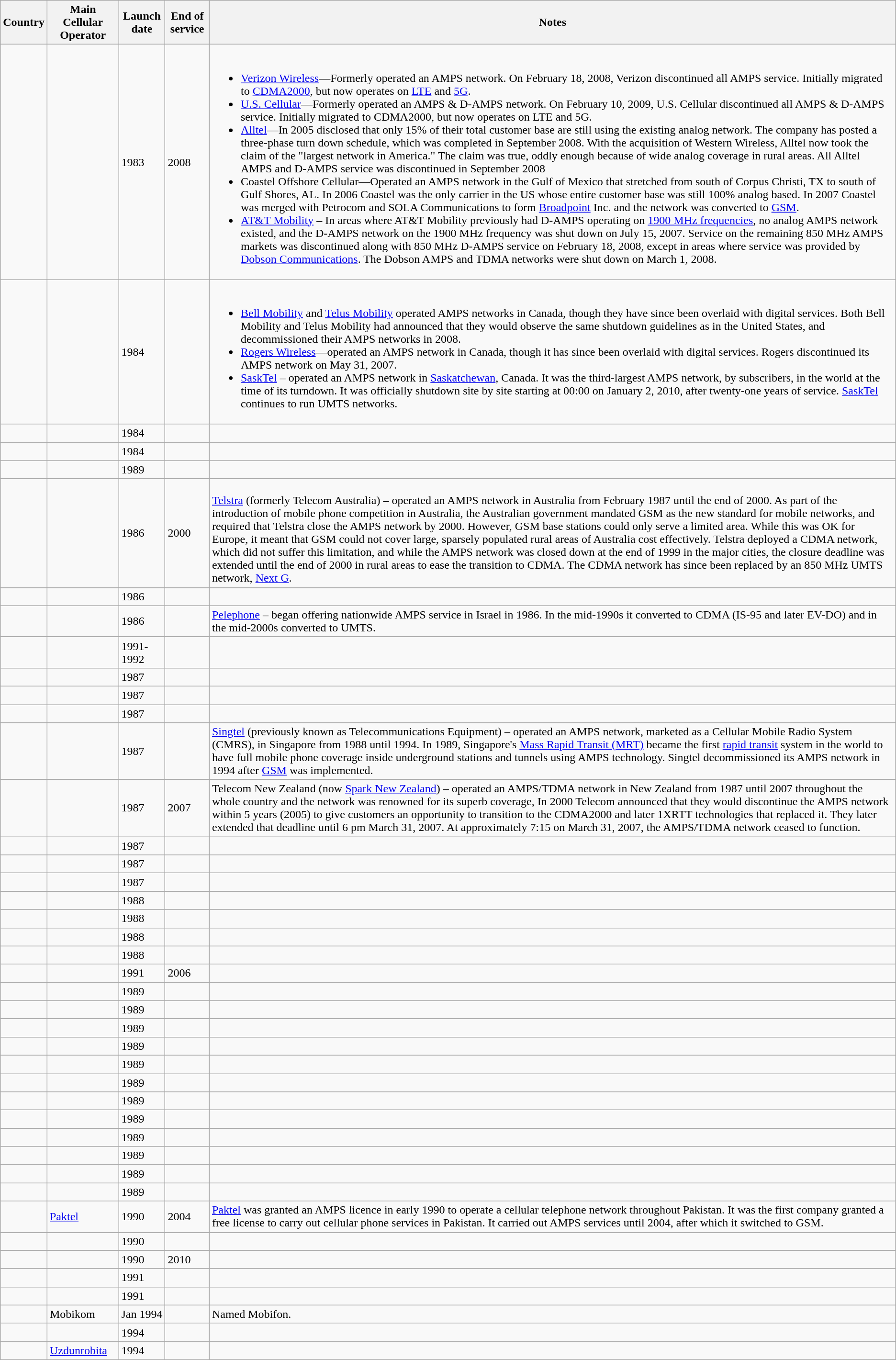<table class="wikitable">
<tr>
<th>Country</th>
<th>Main Cellular Operator</th>
<th>Launch date</th>
<th>End of service</th>
<th>Notes</th>
</tr>
<tr>
<td></td>
<td></td>
<td>1983</td>
<td>2008</td>
<td><br><ul><li><a href='#'>Verizon Wireless</a>—Formerly operated an AMPS network. On February 18, 2008, Verizon discontinued all AMPS service. Initially migrated to <a href='#'>CDMA2000</a>, but now operates on <a href='#'>LTE</a> and <a href='#'>5G</a>.</li><li><a href='#'>U.S. Cellular</a>—Formerly operated an AMPS & D-AMPS network. On February 10, 2009, U.S. Cellular discontinued all AMPS & D-AMPS service. Initially migrated to CDMA2000, but now operates on LTE and 5G.</li><li><a href='#'>Alltel</a>—In 2005 disclosed that only 15% of their total customer base are still using the existing analog network. The company has posted a three-phase turn down schedule, which was completed in September 2008. With the acquisition of Western Wireless, Alltel now took the claim of the "largest network in America." The claim was true, oddly enough because of wide analog coverage in rural areas. All Alltel AMPS and D-AMPS service was discontinued in September 2008</li><li>Coastel Offshore Cellular—Operated an AMPS network in the Gulf of Mexico that stretched from south of Corpus Christi, TX to south of Gulf Shores, AL. In 2006 Coastel was the only carrier in the US whose entire customer base was still 100% analog based. In 2007 Coastel was merged with Petrocom and SOLA Communications to form <a href='#'>Broadpoint</a> Inc. and the network was converted to <a href='#'>GSM</a>.</li><li><a href='#'>AT&T Mobility</a> – In areas where AT&T Mobility previously had D-AMPS operating on <a href='#'>1900 MHz frequencies</a>, no analog AMPS network existed, and the D-AMPS network on the 1900 MHz frequency was shut down on July 15, 2007. Service on the remaining 850 MHz AMPS markets was discontinued along with 850 MHz D-AMPS service on February 18, 2008, except in areas where service was provided by <a href='#'>Dobson Communications</a>. The Dobson AMPS and TDMA networks were shut down on March 1, 2008.</li></ul></td>
</tr>
<tr>
<td></td>
<td></td>
<td>1984</td>
<td></td>
<td><br><ul><li><a href='#'>Bell Mobility</a> and <a href='#'>Telus Mobility</a> operated AMPS networks in Canada, though they have since been overlaid with digital services. Both Bell Mobility and Telus Mobility had announced that they would observe the same shutdown guidelines as in the United States, and decommissioned their AMPS networks in 2008.</li><li><a href='#'>Rogers Wireless</a>—operated an AMPS network in Canada, though it has since been overlaid with digital services. Rogers discontinued its AMPS network on May 31, 2007.</li><li><a href='#'>SaskTel</a> – operated an AMPS network in <a href='#'>Saskatchewan</a>, Canada. It was the third-largest AMPS network, by subscribers, in the world at the time of its turndown. It was officially shutdown site by site starting at 00:00 on January 2, 2010, after twenty-one years of service. <a href='#'>SaskTel</a> continues to run UMTS networks.</li></ul></td>
</tr>
<tr>
<td></td>
<td></td>
<td>1984</td>
<td></td>
<td></td>
</tr>
<tr>
<td></td>
<td></td>
<td>1984</td>
<td></td>
<td></td>
</tr>
<tr>
<td></td>
<td></td>
<td>1989</td>
<td></td>
<td></td>
</tr>
<tr>
<td></td>
<td></td>
<td>1986</td>
<td>2000 </td>
<td><br><a href='#'>Telstra</a> (formerly Telecom Australia) – operated an AMPS network in Australia from February 1987 until the end of 2000. As part of the introduction of mobile phone competition in Australia, the Australian government mandated GSM as the new standard for mobile networks, and required that Telstra close the AMPS network by 2000. However, GSM base stations could only serve a limited area. While this was OK for Europe, it meant that GSM could not cover large, sparsely populated rural areas of Australia cost effectively. Telstra deployed a CDMA network, which did not suffer this limitation, and while the AMPS network was closed down at the end of 1999 in the major cities, the closure deadline was extended until the end of 2000 in rural areas to ease the transition to CDMA. The CDMA network has since been replaced by an 850 MHz UMTS network, <a href='#'>Next G</a>.</td>
</tr>
<tr>
<td></td>
<td></td>
<td>1986</td>
<td></td>
<td></td>
</tr>
<tr>
<td></td>
<td></td>
<td>1986</td>
<td></td>
<td><a href='#'>Pelephone</a> – began offering nationwide AMPS service in Israel in 1986. In the mid-1990s it converted to CDMA (IS-95 and later EV-DO) and in the mid-2000s converted to UMTS.</td>
</tr>
<tr>
<td></td>
<td></td>
<td>1991-1992</td>
<td></td>
<td></td>
</tr>
<tr>
<td></td>
<td></td>
<td>1987</td>
<td></td>
<td></td>
</tr>
<tr>
<td></td>
<td></td>
<td>1987</td>
<td></td>
<td></td>
</tr>
<tr>
<td></td>
<td></td>
<td>1987</td>
<td></td>
<td></td>
</tr>
<tr>
<td></td>
<td></td>
<td>1987</td>
<td></td>
<td><a href='#'>Singtel</a> (previously known as Telecommunications Equipment) – operated an AMPS network, marketed as a Cellular Mobile Radio System (CMRS), in Singapore from 1988 until 1994. In 1989, Singapore's <a href='#'>Mass Rapid Transit (MRT)</a> became the first <a href='#'>rapid transit</a> system in the world to have full mobile phone coverage inside underground stations and tunnels using AMPS technology. Singtel decommissioned its AMPS network in 1994 after <a href='#'>GSM</a> was implemented.</td>
</tr>
<tr>
<td></td>
<td></td>
<td>1987</td>
<td>2007</td>
<td> Telecom New Zealand (now <a href='#'>Spark New Zealand</a>) – operated an AMPS/TDMA network in New Zealand from 1987 until 2007 throughout the whole country and the network was renowned for its superb coverage, In 2000 Telecom announced that they would discontinue the AMPS network within 5 years (2005) to give customers an opportunity to transition to the CDMA2000 and later 1XRTT technologies that replaced it. They later extended that deadline until 6 pm March 31, 2007. At approximately 7:15 on March 31, 2007, the AMPS/TDMA network ceased to function.</td>
</tr>
<tr>
<td></td>
<td></td>
<td>1987</td>
<td></td>
<td></td>
</tr>
<tr>
<td></td>
<td></td>
<td>1987</td>
<td></td>
<td></td>
</tr>
<tr>
<td></td>
<td></td>
<td>1987</td>
<td></td>
<td></td>
</tr>
<tr>
<td></td>
<td></td>
<td>1988</td>
<td></td>
<td></td>
</tr>
<tr>
<td></td>
<td></td>
<td>1988</td>
<td></td>
<td></td>
</tr>
<tr>
<td></td>
<td></td>
<td>1988</td>
<td></td>
<td></td>
</tr>
<tr>
<td></td>
<td></td>
<td>1988</td>
<td></td>
<td></td>
</tr>
<tr>
<td></td>
<td></td>
<td>1991</td>
<td>2006</td>
<td></td>
</tr>
<tr>
<td></td>
<td></td>
<td>1989</td>
<td></td>
<td></td>
</tr>
<tr>
<td></td>
<td></td>
<td>1989</td>
<td></td>
<td></td>
</tr>
<tr>
<td></td>
<td></td>
<td>1989</td>
<td></td>
<td></td>
</tr>
<tr>
<td></td>
<td></td>
<td>1989</td>
<td></td>
<td></td>
</tr>
<tr>
<td></td>
<td></td>
<td>1989</td>
<td></td>
<td></td>
</tr>
<tr>
<td></td>
<td></td>
<td>1989</td>
<td></td>
<td></td>
</tr>
<tr>
<td></td>
<td></td>
<td>1989</td>
<td></td>
<td></td>
</tr>
<tr>
<td></td>
<td></td>
<td>1989</td>
<td></td>
<td></td>
</tr>
<tr>
<td></td>
<td></td>
<td>1989</td>
<td></td>
<td></td>
</tr>
<tr>
<td></td>
<td></td>
<td>1989</td>
<td></td>
<td></td>
</tr>
<tr>
<td></td>
<td></td>
<td>1989</td>
<td></td>
<td></td>
</tr>
<tr>
<td></td>
<td></td>
<td>1989</td>
<td></td>
<td></td>
</tr>
<tr>
<td></td>
<td><a href='#'>Paktel</a></td>
<td>1990</td>
<td>2004</td>
<td><a href='#'>Paktel</a> was granted an AMPS licence in early 1990 to operate a cellular telephone network throughout Pakistan. It was the first company granted a free license to carry out cellular phone services in Pakistan. It carried out AMPS services until 2004, after which it switched to GSM.</td>
</tr>
<tr>
<td></td>
<td></td>
<td>1990</td>
<td></td>
<td></td>
</tr>
<tr>
<td></td>
<td></td>
<td>1990</td>
<td>2010</td>
<td></td>
</tr>
<tr>
<td></td>
<td></td>
<td>1991</td>
<td></td>
<td></td>
</tr>
<tr>
<td></td>
<td></td>
<td>1991</td>
<td></td>
<td></td>
</tr>
<tr>
<td></td>
<td>Mobikom</td>
<td>Jan 1994</td>
<td></td>
<td>Named Mobifon.</td>
</tr>
<tr>
<td></td>
<td></td>
<td>1994</td>
<td></td>
<td></td>
</tr>
<tr>
<td></td>
<td><a href='#'>Uzdunrobita</a></td>
<td>1994</td>
<td></td>
<td></td>
</tr>
</table>
